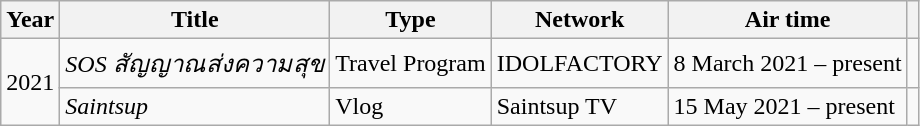<table class="wikitable plainrowheaders sortable">
<tr>
<th scope="col">Year</th>
<th scope="col">Title</th>
<th scope="col">Type</th>
<th scope="col">Network</th>
<th class="unsortable">Air time</th>
<th></th>
</tr>
<tr>
<td rowspan="2" style="text-align: center;">2021</td>
<td><em>SOS สัญญาณส่งความสุข</em></td>
<td>Travel Program</td>
<td style="text-align: center;">IDOLFACTORY</td>
<td>8 March 2021 – present</td>
<td></td>
</tr>
<tr>
<td><em>Saintsup</em></td>
<td>Vlog</td>
<td>Saintsup TV</td>
<td>15 May 2021 – present</td>
<td></td>
</tr>
</table>
